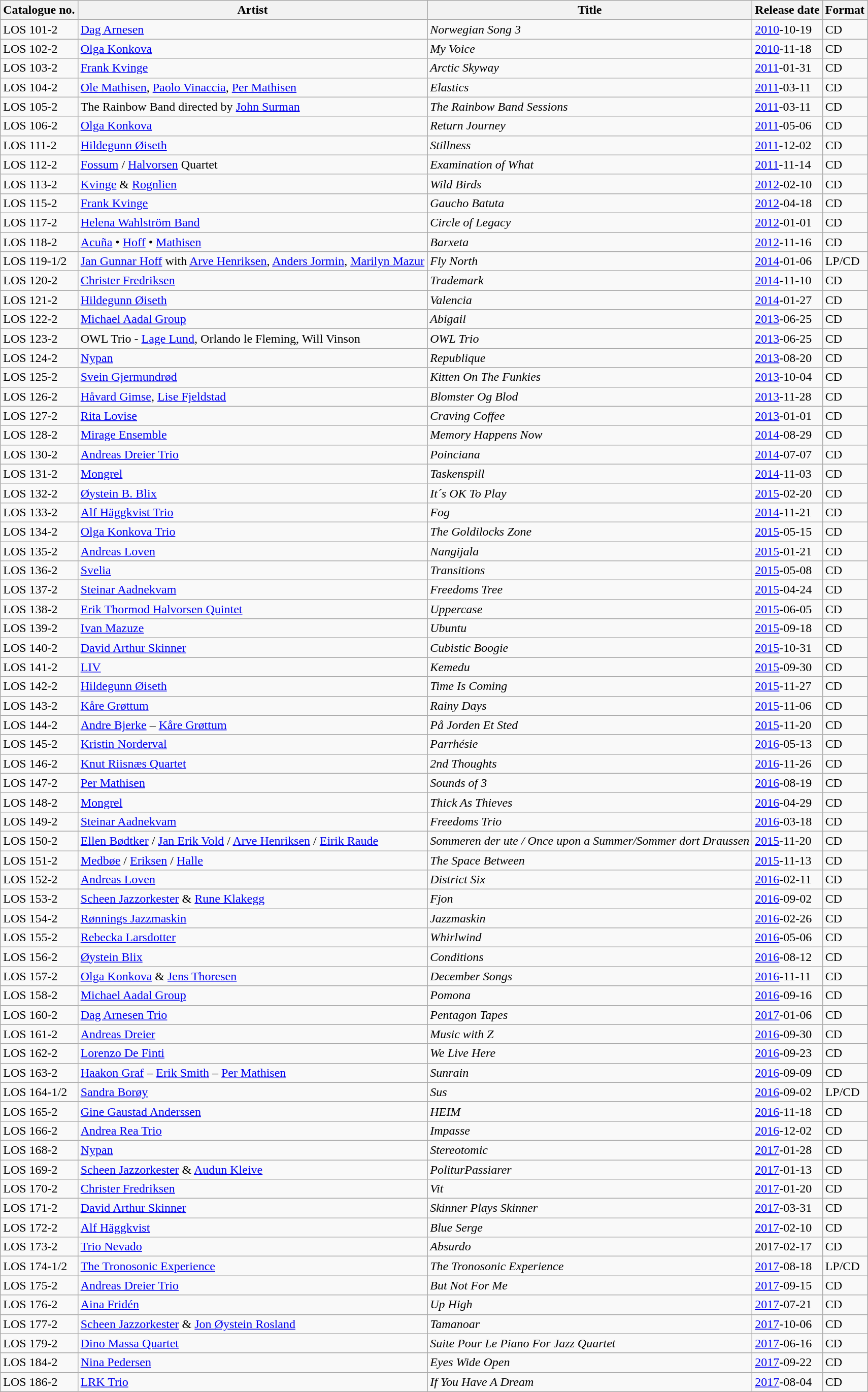<table class="wikitable">
<tr>
<th>Catalogue no.</th>
<th>Artist</th>
<th>Title</th>
<th>Release date</th>
<th>Format</th>
</tr>
<tr>
<td>LOS 101-2</td>
<td><a href='#'>Dag Arnesen</a></td>
<td><em>Norwegian Song 3</em></td>
<td><a href='#'>2010</a>-10-19</td>
<td>CD</td>
</tr>
<tr>
<td>LOS 102-2</td>
<td><a href='#'>Olga Konkova</a></td>
<td><em>My Voice</em></td>
<td><a href='#'>2010</a>-11-18</td>
<td>CD</td>
</tr>
<tr>
<td>LOS 103-2</td>
<td><a href='#'>Frank Kvinge</a></td>
<td><em>Arctic Skyway</em></td>
<td><a href='#'>2011</a>-01-31</td>
<td>CD</td>
</tr>
<tr>
<td>LOS 104-2</td>
<td><a href='#'>Ole Mathisen</a>, <a href='#'>Paolo Vinaccia</a>, <a href='#'>Per Mathisen</a></td>
<td><em>Elastics</em></td>
<td><a href='#'>2011</a>-03-11</td>
<td>CD</td>
</tr>
<tr>
<td>LOS 105-2</td>
<td>The Rainbow Band directed by <a href='#'>John Surman</a></td>
<td><em>The Rainbow Band Sessions</em></td>
<td><a href='#'>2011</a>-03-11</td>
<td>CD</td>
</tr>
<tr>
<td>LOS 106-2</td>
<td><a href='#'>Olga Konkova</a></td>
<td><em>Return Journey</em></td>
<td><a href='#'>2011</a>-05-06</td>
<td>CD</td>
</tr>
<tr>
<td>LOS 111-2</td>
<td><a href='#'>Hildegunn Øiseth</a></td>
<td><em>Stillness</em></td>
<td><a href='#'>2011</a>-12-02</td>
<td>CD</td>
</tr>
<tr>
<td>LOS 112-2</td>
<td><a href='#'>Fossum</a> / <a href='#'>Halvorsen</a>  Quartet</td>
<td><em>Examination of What</em></td>
<td><a href='#'>2011</a>-11-14</td>
<td>CD</td>
</tr>
<tr>
<td>LOS 113-2</td>
<td><a href='#'>Kvinge</a> & <a href='#'>Rognlien</a></td>
<td><em>Wild Birds</em></td>
<td><a href='#'>2012</a>-02-10</td>
<td>CD</td>
</tr>
<tr>
<td>LOS 115-2</td>
<td><a href='#'>Frank Kvinge</a></td>
<td><em>Gaucho Batuta</em></td>
<td><a href='#'>2012</a>-04-18</td>
<td>CD</td>
</tr>
<tr>
<td>LOS 117-2</td>
<td><a href='#'>Helena Wahlström Band</a></td>
<td><em>Circle of Legacy</em></td>
<td><a href='#'>2012</a>-01-01</td>
<td>CD</td>
</tr>
<tr>
<td>LOS 118-2</td>
<td><a href='#'>Acuña</a> • <a href='#'>Hoff</a> • <a href='#'>Mathisen</a></td>
<td><em>Barxeta</em></td>
<td><a href='#'>2012</a>-11-16</td>
<td>CD</td>
</tr>
<tr>
<td>LOS 119-1/2</td>
<td><a href='#'>Jan Gunnar Hoff</a> with <a href='#'>Arve Henriksen</a>, <a href='#'>Anders Jormin</a>, <a href='#'>Marilyn Mazur</a></td>
<td><em>Fly North</em></td>
<td><a href='#'>2014</a>-01-06</td>
<td>LP/CD</td>
</tr>
<tr>
<td>LOS 120-2</td>
<td><a href='#'>Christer Fredriksen</a></td>
<td><em>Trademark</em></td>
<td><a href='#'>2014</a>-11-10</td>
<td>CD</td>
</tr>
<tr>
<td>LOS 121-2</td>
<td><a href='#'>Hildegunn Øiseth</a></td>
<td><em>Valencia</em></td>
<td><a href='#'>2014</a>-01-27</td>
<td>CD</td>
</tr>
<tr>
<td>LOS 122-2</td>
<td><a href='#'>Michael Aadal Group</a></td>
<td><em>Abigail</em></td>
<td><a href='#'>2013</a>-06-25</td>
<td>CD</td>
</tr>
<tr>
<td>LOS 123-2</td>
<td>OWL Trio - <a href='#'>Lage Lund</a>, Orlando le Fleming, Will Vinson</td>
<td><em>OWL Trio</em></td>
<td><a href='#'>2013</a>-06-25</td>
<td>CD</td>
</tr>
<tr>
<td>LOS 124-2</td>
<td><a href='#'>Nypan</a></td>
<td><em>Republique</em></td>
<td><a href='#'>2013</a>-08-20</td>
<td>CD</td>
</tr>
<tr>
<td>LOS 125-2</td>
<td><a href='#'>Svein Gjermundrød</a></td>
<td><em>Kitten On The Funkies</em></td>
<td><a href='#'>2013</a>-10-04</td>
<td>CD</td>
</tr>
<tr>
<td>LOS 126-2</td>
<td><a href='#'>Håvard Gimse</a>, <a href='#'>Lise Fjeldstad</a></td>
<td><em>Blomster Og Blod</em></td>
<td><a href='#'>2013</a>-11-28</td>
<td>CD</td>
</tr>
<tr>
<td>LOS 127-2</td>
<td><a href='#'>Rita Lovise</a></td>
<td><em>Craving Coffee</em></td>
<td><a href='#'>2013</a>-01-01</td>
<td>CD</td>
</tr>
<tr>
<td>LOS 128-2</td>
<td><a href='#'>Mirage Ensemble</a></td>
<td><em>Memory Happens Now</em></td>
<td><a href='#'>2014</a>-08-29</td>
<td>CD</td>
</tr>
<tr>
<td>LOS 130-2</td>
<td><a href='#'>Andreas Dreier Trio</a></td>
<td><em>Poinciana</em></td>
<td><a href='#'>2014</a>-07-07</td>
<td>CD</td>
</tr>
<tr>
<td>LOS 131-2</td>
<td><a href='#'>Mongrel</a></td>
<td><em>Taskenspill</em></td>
<td><a href='#'>2014</a>-11-03</td>
<td>CD</td>
</tr>
<tr>
<td>LOS 132-2</td>
<td><a href='#'>Øystein B. Blix</a></td>
<td><em>It´s OK To Play</em></td>
<td><a href='#'>2015</a>-02-20</td>
<td>CD</td>
</tr>
<tr>
<td>LOS 133-2</td>
<td><a href='#'>Alf Häggkvist Trio</a></td>
<td><em>Fog</em></td>
<td><a href='#'>2014</a>-11-21</td>
<td>CD</td>
</tr>
<tr>
<td>LOS 134-2</td>
<td><a href='#'>Olga Konkova Trio</a></td>
<td><em>The Goldilocks Zone</em></td>
<td><a href='#'>2015</a>-05-15</td>
<td>CD</td>
</tr>
<tr>
<td>LOS 135-2</td>
<td><a href='#'>Andreas Loven</a></td>
<td><em>Nangijala</em></td>
<td><a href='#'>2015</a>-01-21</td>
<td>CD</td>
</tr>
<tr>
<td>LOS 136-2</td>
<td><a href='#'>Svelia</a></td>
<td><em>Transitions</em></td>
<td><a href='#'>2015</a>-05-08</td>
<td>CD</td>
</tr>
<tr>
<td>LOS 137-2</td>
<td><a href='#'>Steinar Aadnekvam</a></td>
<td><em>Freedoms Tree</em></td>
<td><a href='#'>2015</a>-04-24</td>
<td>CD</td>
</tr>
<tr>
<td>LOS 138-2</td>
<td><a href='#'>Erik Thormod Halvorsen Quintet</a></td>
<td><em>Uppercase</em></td>
<td><a href='#'>2015</a>-06-05</td>
<td>CD</td>
</tr>
<tr>
<td>LOS 139-2</td>
<td><a href='#'>Ivan Mazuze</a></td>
<td><em>Ubuntu</em></td>
<td><a href='#'>2015</a>-09-18</td>
<td>CD</td>
</tr>
<tr>
<td>LOS 140-2</td>
<td><a href='#'>David Arthur Skinner</a></td>
<td><em>Cubistic Boogie</em></td>
<td><a href='#'>2015</a>-10-31</td>
<td>CD</td>
</tr>
<tr>
<td>LOS 141-2</td>
<td><a href='#'>LIV</a></td>
<td><em>Kemedu</em></td>
<td><a href='#'>2015</a>-09-30</td>
<td>CD</td>
</tr>
<tr>
<td>LOS 142-2</td>
<td><a href='#'>Hildegunn Øiseth</a></td>
<td><em>Time Is Coming</em></td>
<td><a href='#'>2015</a>-11-27</td>
<td>CD</td>
</tr>
<tr>
<td>LOS 143-2</td>
<td><a href='#'>Kåre Grøttum</a></td>
<td><em>Rainy Days</em></td>
<td><a href='#'>2015</a>-11-06</td>
<td>CD</td>
</tr>
<tr>
<td>LOS 144-2</td>
<td><a href='#'>Andre Bjerke</a> – <a href='#'>Kåre Grøttum</a></td>
<td><em>På Jorden Et Sted</em></td>
<td><a href='#'>2015</a>-11-20</td>
<td>CD</td>
</tr>
<tr>
<td>LOS 145-2</td>
<td><a href='#'>Kristin Norderval</a></td>
<td><em>Parrhésie</em></td>
<td><a href='#'>2016</a>-05-13</td>
<td>CD</td>
</tr>
<tr>
<td>LOS 146-2</td>
<td><a href='#'>Knut Riisnæs Quartet</a></td>
<td><em>2nd Thoughts</em></td>
<td><a href='#'>2016</a>-11-26</td>
<td>CD</td>
</tr>
<tr>
<td>LOS 147-2</td>
<td><a href='#'>Per Mathisen</a></td>
<td><em>Sounds of 3</em></td>
<td><a href='#'>2016</a>-08-19</td>
<td>CD</td>
</tr>
<tr>
<td>LOS 148-2</td>
<td><a href='#'>Mongrel</a></td>
<td><em>Thick As Thieves</em></td>
<td><a href='#'>2016</a>-04-29</td>
<td>CD</td>
</tr>
<tr>
<td>LOS 149-2</td>
<td><a href='#'>Steinar Aadnekvam</a></td>
<td><em>Freedoms Trio</em></td>
<td><a href='#'>2016</a>-03-18</td>
<td>CD</td>
</tr>
<tr>
<td>LOS 150-2</td>
<td><a href='#'>Ellen Bødtker</a> / <a href='#'>Jan Erik Vold</a> / <a href='#'>Arve Henriksen</a> / <a href='#'>Eirik Raude</a></td>
<td><em>Sommeren der ute / Once upon a Summer/Sommer dort Draussen</em></td>
<td><a href='#'>2015</a>-11-20</td>
<td>CD</td>
</tr>
<tr>
<td>LOS 151-2</td>
<td><a href='#'>Medbøe</a> / <a href='#'>Eriksen</a> / <a href='#'>Halle</a></td>
<td><em>The Space Between</em></td>
<td><a href='#'>2015</a>-11-13</td>
<td>CD</td>
</tr>
<tr>
<td>LOS 152-2</td>
<td><a href='#'>Andreas Loven</a></td>
<td><em>District Six</em></td>
<td><a href='#'>2016</a>-02-11</td>
<td>CD</td>
</tr>
<tr>
<td>LOS 153-2</td>
<td><a href='#'>Scheen Jazzorkester</a> & <a href='#'>Rune Klakegg</a></td>
<td><em>Fjon</em></td>
<td><a href='#'>2016</a>-09-02</td>
<td>CD</td>
</tr>
<tr>
<td>LOS 154-2</td>
<td><a href='#'>Rønnings Jazzmaskin</a></td>
<td><em>Jazzmaskin</em></td>
<td><a href='#'>2016</a>-02-26</td>
<td>CD</td>
</tr>
<tr>
<td>LOS 155-2</td>
<td><a href='#'>Rebecka Larsdotter</a></td>
<td><em>Whirlwind</em></td>
<td><a href='#'>2016</a>-05-06</td>
<td>CD</td>
</tr>
<tr>
<td>LOS 156-2</td>
<td><a href='#'>Øystein Blix</a></td>
<td><em>Conditions</em></td>
<td><a href='#'>2016</a>-08-12</td>
<td>CD</td>
</tr>
<tr>
<td>LOS 157-2</td>
<td><a href='#'>Olga Konkova</a> & <a href='#'>Jens Thoresen</a></td>
<td><em>December Songs</em></td>
<td><a href='#'>2016</a>-11-11</td>
<td>CD</td>
</tr>
<tr>
<td>LOS 158-2</td>
<td><a href='#'>Michael Aadal Group</a></td>
<td><em>Pomona</em></td>
<td><a href='#'>2016</a>-09-16</td>
<td>CD</td>
</tr>
<tr>
<td>LOS 160-2</td>
<td><a href='#'>Dag Arnesen Trio</a></td>
<td><em>Pentagon Tapes</em></td>
<td><a href='#'>2017</a>-01-06</td>
<td>CD</td>
</tr>
<tr>
<td>LOS 161-2</td>
<td><a href='#'>Andreas Dreier</a></td>
<td><em>Music with Z</em></td>
<td><a href='#'>2016</a>-09-30</td>
<td>CD</td>
</tr>
<tr>
<td>LOS 162-2</td>
<td><a href='#'>Lorenzo De Finti</a></td>
<td><em>We Live Here</em></td>
<td><a href='#'>2016</a>-09-23</td>
<td>CD</td>
</tr>
<tr>
<td>LOS 163-2</td>
<td><a href='#'>Haakon Graf</a> – <a href='#'>Erik Smith</a> – <a href='#'>Per Mathisen</a></td>
<td><em>Sunrain</em></td>
<td><a href='#'>2016</a>-09-09</td>
<td>CD</td>
</tr>
<tr>
<td>LOS 164-1/2</td>
<td><a href='#'>Sandra Borøy</a></td>
<td><em>Sus</em></td>
<td><a href='#'>2016</a>-09-02</td>
<td>LP/CD</td>
</tr>
<tr>
<td>LOS 165-2</td>
<td><a href='#'>Gine Gaustad Anderssen</a></td>
<td><em>HEIM</em></td>
<td><a href='#'>2016</a>-11-18</td>
<td>CD</td>
</tr>
<tr>
<td>LOS 166-2</td>
<td><a href='#'>Andrea Rea Trio</a></td>
<td><em>Impasse</em></td>
<td><a href='#'>2016</a>-12-02</td>
<td>CD</td>
</tr>
<tr>
<td>LOS 168-2</td>
<td><a href='#'>Nypan</a></td>
<td><em>Stereotomic</em></td>
<td><a href='#'>2017</a>-01-28</td>
<td>CD</td>
</tr>
<tr>
<td>LOS 169-2</td>
<td><a href='#'>Scheen Jazzorkester</a> & <a href='#'>Audun Kleive</a></td>
<td><em>PoliturPassiarer</em></td>
<td><a href='#'>2017</a>-01-13</td>
<td>CD</td>
</tr>
<tr>
<td>LOS 170-2</td>
<td><a href='#'>Christer Fredriksen</a></td>
<td><em>Vit</em></td>
<td><a href='#'>2017</a>-01-20</td>
<td>CD</td>
</tr>
<tr>
<td>LOS 171-2</td>
<td><a href='#'>David Arthur Skinner</a></td>
<td><em>Skinner Plays Skinner</em></td>
<td><a href='#'>2017</a>-03-31</td>
<td>CD</td>
</tr>
<tr>
<td>LOS 172-2</td>
<td><a href='#'>Alf Häggkvist</a></td>
<td><em>Blue Serge</em></td>
<td><a href='#'>2017</a>-02-10</td>
<td>CD</td>
</tr>
<tr>
<td>LOS 173-2</td>
<td><a href='#'>Trio Nevado</a></td>
<td><em>Absurdo</em></td>
<td>2017-02-17</td>
<td>CD</td>
</tr>
<tr>
<td>LOS 174-1/2</td>
<td><a href='#'>The Tronosonic Experience</a></td>
<td><em>The Tronosonic Experience</em></td>
<td><a href='#'>2017</a>-08-18</td>
<td>LP/CD</td>
</tr>
<tr>
<td>LOS 175-2</td>
<td><a href='#'>Andreas Dreier Trio</a></td>
<td><em>But Not For Me</em></td>
<td><a href='#'>2017</a>-09-15</td>
<td>CD</td>
</tr>
<tr>
<td>LOS 176-2</td>
<td><a href='#'>Aina Fridén</a></td>
<td><em>Up High</em></td>
<td><a href='#'>2017</a>-07-21</td>
<td>CD</td>
</tr>
<tr>
<td>LOS 177-2</td>
<td><a href='#'>Scheen Jazzorkester</a> & <a href='#'>Jon Øystein Rosland</a></td>
<td><em>Tamanoar</em></td>
<td><a href='#'>2017</a>-10-06</td>
<td>CD</td>
</tr>
<tr>
<td>LOS 179-2</td>
<td><a href='#'>Dino Massa Quartet</a></td>
<td><em>Suite Pour Le Piano For Jazz Quartet</em></td>
<td><a href='#'>2017</a>-06-16</td>
<td>CD</td>
</tr>
<tr>
<td>LOS 184-2</td>
<td><a href='#'>Nina Pedersen</a></td>
<td><em>Eyes Wide Open</em></td>
<td><a href='#'>2017</a>-09-22</td>
<td>CD</td>
</tr>
<tr>
<td>LOS 186-2</td>
<td><a href='#'>LRK Trio</a></td>
<td><em>If You Have A Dream</em></td>
<td><a href='#'>2017</a>-08-04</td>
<td>CD</td>
</tr>
</table>
